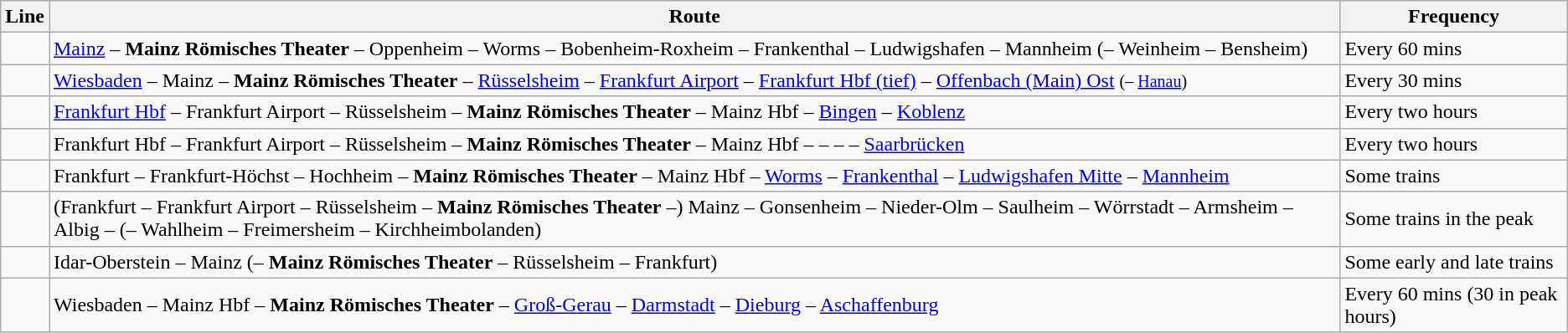<table class="wikitable">
<tr>
<th>Line</th>
<th>Route</th>
<th>Frequency</th>
</tr>
<tr>
<td></td>
<td><a href='#'>Mainz</a> – <strong>Mainz Römisches Theater</strong> – Oppenheim – Worms – Bobenheim-Roxheim – Frankenthal – Ludwigshafen – Mannheim (– Weinheim – Bensheim)</td>
<td>Every 60 mins</td>
</tr>
<tr>
<td></td>
<td><a href='#'>Wiesbaden</a> – Mainz – <strong>Mainz Römisches Theater</strong> – <a href='#'>Rüsselsheim</a> – <a href='#'>Frankfurt Airport</a> – <a href='#'>Frankfurt Hbf (tief)</a> – <a href='#'>Offenbach (Main) Ost</a> <small>(– <a href='#'>Hanau</a>)</small></td>
<td>Every 30 mins</td>
</tr>
<tr>
<td></td>
<td><a href='#'>Frankfurt Hbf</a> – Frankfurt Airport – Rüsselsheim – <strong>Mainz Römisches Theater</strong> – Mainz Hbf – <a href='#'>Bingen</a> – <a href='#'>Koblenz</a></td>
<td>Every two hours</td>
</tr>
<tr>
<td></td>
<td>Frankfurt Hbf – Frankfurt Airport – Rüsselsheim – <strong>Mainz Römisches Theater</strong> – Mainz Hbf –  –  –  – <a href='#'>Saarbrücken</a></td>
<td>Every two hours</td>
</tr>
<tr>
<td></td>
<td>Frankfurt – Frankfurt-Höchst – Hochheim – <strong>Mainz Römisches Theater</strong> – Mainz Hbf – <a href='#'>Worms</a> – <a href='#'>Frankenthal</a> – <a href='#'>Ludwigshafen Mitte</a> – <a href='#'>Mannheim</a></td>
<td>Some trains</td>
</tr>
<tr>
<td></td>
<td>(Frankfurt – Frankfurt Airport – Rüsselsheim – <strong>Mainz Römisches Theater</strong> –) Mainz – Gonsenheim –  Nieder-Olm – Saulheim – Wörrstadt – Armsheim – Albig –  (– Wahlheim – Freimersheim – Kirchheimbolanden)</td>
<td>Some trains in the peak</td>
</tr>
<tr>
<td></td>
<td>Idar-Oberstein –  Mainz (– <strong>Mainz Römisches Theater</strong> – Rüsselsheim –  Frankfurt)</td>
<td>Some early and late trains</td>
</tr>
<tr>
<td></td>
<td>Wiesbaden – Mainz Hbf – <strong>Mainz Römisches Theater</strong> – <a href='#'>Groß-Gerau</a> – <a href='#'>Darmstadt</a> – <a href='#'>Dieburg</a> – <a href='#'>Aschaffenburg</a></td>
<td>Every 60 mins (30 in peak hours)</td>
</tr>
</table>
